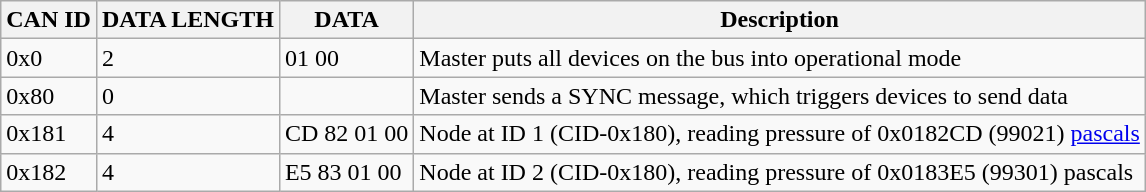<table class="wikitable">
<tr>
<th>CAN ID</th>
<th>DATA LENGTH</th>
<th>DATA</th>
<th>Description</th>
</tr>
<tr>
<td>0x0</td>
<td>2</td>
<td>01 00</td>
<td>Master puts all devices on the bus into operational mode</td>
</tr>
<tr>
<td>0x80</td>
<td>0</td>
<td></td>
<td>Master sends a SYNC message, which triggers devices to send data</td>
</tr>
<tr>
<td>0x181</td>
<td>4</td>
<td>CD 82 01 00</td>
<td>Node at ID 1 (CID-0x180), reading pressure of 0x0182CD (99021) <a href='#'>pascals</a></td>
</tr>
<tr>
<td>0x182</td>
<td>4</td>
<td>E5 83 01 00</td>
<td>Node at ID 2 (CID-0x180), reading pressure of 0x0183E5 (99301) pascals</td>
</tr>
</table>
